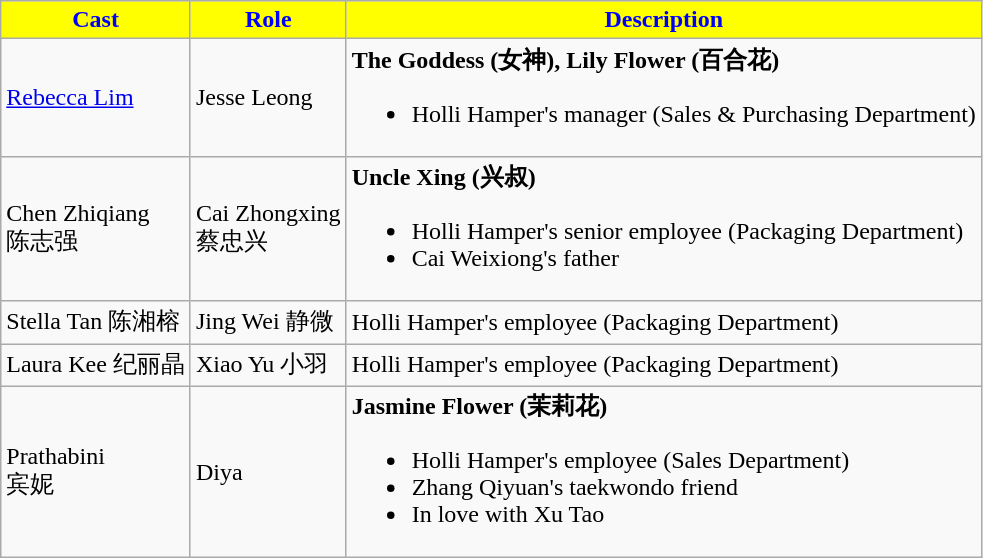<table class="wikitable">
<tr>
<th style="background:yellow; color:blue">Cast</th>
<th style="background:yellow; color:blue">Role</th>
<th style="background:yellow; color:blue">Description</th>
</tr>
<tr>
<td><a href='#'>Rebecca Lim</a></td>
<td>Jesse Leong</td>
<td><strong>The Goddess (女神), Lily Flower (百合花)</strong><br><ul><li>Holli Hamper's manager (Sales & Purchasing Department)</li></ul></td>
</tr>
<tr>
<td>Chen Zhiqiang <br> 陈志强</td>
<td>Cai Zhongxing <br> 蔡忠兴</td>
<td><strong>Uncle Xing (兴叔)</strong><br><ul><li>Holli Hamper's senior employee (Packaging Department)</li><li>Cai Weixiong's father</li></ul></td>
</tr>
<tr>
<td>Stella Tan 陈湘榕</td>
<td>Jing Wei 静微</td>
<td>Holli Hamper's employee (Packaging Department)</td>
</tr>
<tr>
<td>Laura Kee 纪丽晶</td>
<td>Xiao Yu 小羽</td>
<td>Holli Hamper's employee (Packaging Department)</td>
</tr>
<tr>
<td>Prathabini <br> 宾妮</td>
<td>Diya</td>
<td><strong>Jasmine Flower (茉莉花)</strong><br><ul><li>Holli Hamper's employee (Sales Department)</li><li>Zhang Qiyuan's taekwondo friend</li><li>In love with Xu Tao</li></ul></td>
</tr>
</table>
